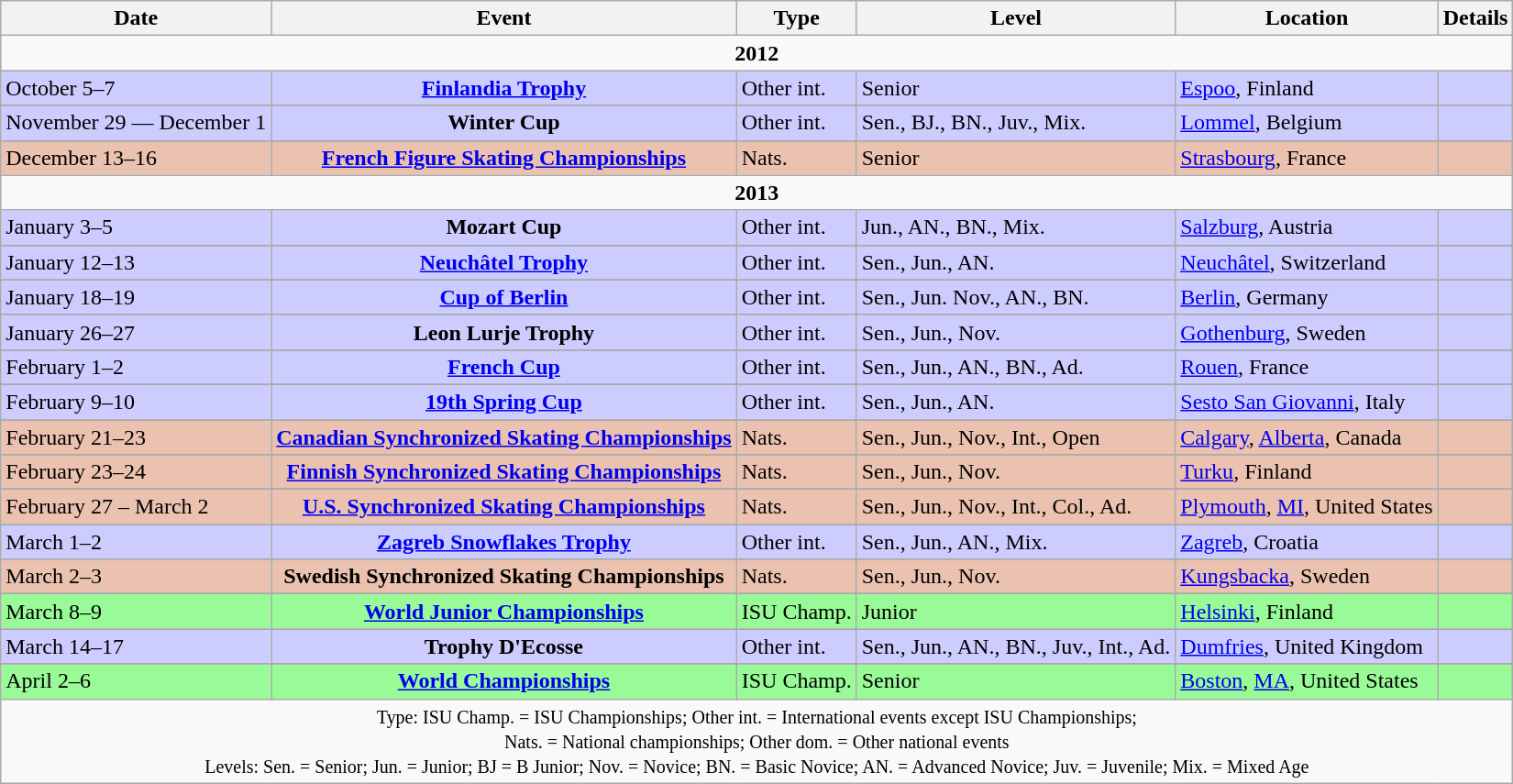<table class="wikitable">
<tr>
<th>Date</th>
<th>Event</th>
<th>Type</th>
<th>Level</th>
<th>Location</th>
<th>Details</th>
</tr>
<tr>
<td colspan=7 align=center><strong>2012</strong></td>
</tr>
<tr bgcolor=CCCCFF>
<td>October 5–7</td>
<td align="center"><strong><a href='#'>Finlandia Trophy</a></strong></td>
<td>Other int.</td>
<td>Senior</td>
<td><a href='#'>Espoo</a>, Finland</td>
<td></td>
</tr>
<tr>
</tr>
<tr bgcolor=CCCCFF>
<td>November 29 — December 1</td>
<td align="center"><strong>Winter Cup</strong></td>
<td>Other int.</td>
<td>Sen., BJ., BN., Juv., Mix.</td>
<td><a href='#'>Lommel</a>, Belgium</td>
<td></td>
</tr>
<tr>
</tr>
<tr bgcolor=EBC2AF>
<td>December 13–16</td>
<td align="center"><strong><a href='#'>French Figure Skating Championships</a></strong></td>
<td>Nats.</td>
<td>Senior</td>
<td><a href='#'>Strasbourg</a>, France</td>
<td></td>
</tr>
<tr>
<td colspan=7 align=center><strong>2013</strong></td>
</tr>
<tr bgcolor=CCCCFF>
<td>January 3–5</td>
<td align="center"><strong>Mozart Cup</strong></td>
<td>Other int.</td>
<td>Jun., AN., BN., Mix.</td>
<td><a href='#'>Salzburg</a>, Austria</td>
<td></td>
</tr>
<tr>
</tr>
<tr bgcolor=CCCCFF>
<td>January 12–13</td>
<td align="center"><strong><a href='#'>Neuchâtel Trophy</a></strong></td>
<td>Other int.</td>
<td>Sen., Jun., AN.</td>
<td><a href='#'>Neuchâtel</a>, Switzerland</td>
<td></td>
</tr>
<tr>
</tr>
<tr bgcolor=CCCCFF>
<td>January 18–19</td>
<td align="center"><strong><a href='#'>Cup of Berlin</a></strong></td>
<td>Other int.</td>
<td>Sen., Jun. Nov., AN., BN.</td>
<td><a href='#'>Berlin</a>, Germany</td>
<td></td>
</tr>
<tr>
</tr>
<tr bgcolor=CCCCFF>
<td>January 26–27</td>
<td align="center"><strong>Leon Lurje Trophy</strong></td>
<td>Other int.</td>
<td>Sen., Jun., Nov.</td>
<td><a href='#'>Gothenburg</a>, Sweden</td>
<td></td>
</tr>
<tr>
</tr>
<tr bgcolor=CCCCFF>
<td>February 1–2</td>
<td align="center"><strong><a href='#'>French Cup</a></strong></td>
<td>Other int.</td>
<td>Sen., Jun., AN., BN., Ad.</td>
<td><a href='#'>Rouen</a>, France</td>
<td></td>
</tr>
<tr>
</tr>
<tr bgcolor=CCCCFF>
<td>February 9–10</td>
<td align="center"><strong><a href='#'>19th Spring Cup</a></strong></td>
<td>Other int.</td>
<td>Sen., Jun., AN.</td>
<td><a href='#'>Sesto San Giovanni</a>, Italy</td>
<td></td>
</tr>
<tr>
</tr>
<tr bgcolor=EBC2AF>
<td>February 21–23</td>
<td align="center"><strong><a href='#'>Canadian Synchronized Skating Championships</a></strong></td>
<td>Nats.</td>
<td>Sen., Jun., Nov., Int., Open</td>
<td><a href='#'>Calgary</a>, <a href='#'>Alberta</a>, Canada</td>
<td></td>
</tr>
<tr>
</tr>
<tr bgcolor=EBC2AF>
<td>February 23–24</td>
<td align="center"><strong><a href='#'>Finnish Synchronized Skating Championships</a></strong></td>
<td>Nats.</td>
<td>Sen., Jun., Nov.</td>
<td><a href='#'>Turku</a>, Finland</td>
<td></td>
</tr>
<tr>
</tr>
<tr bgcolor=EBC2AF>
<td>February 27 – March 2</td>
<td align="center"><strong><a href='#'>U.S. Synchronized Skating Championships</a></strong></td>
<td>Nats.</td>
<td>Sen., Jun., Nov., Int., Col., Ad.</td>
<td><a href='#'>Plymouth</a>, <a href='#'>MI</a>, United States</td>
<td></td>
</tr>
<tr>
</tr>
<tr bgcolor=CCCCFF>
<td>March 1–2</td>
<td align="center"><strong><a href='#'>Zagreb Snowflakes Trophy</a></strong></td>
<td>Other int.</td>
<td>Sen., Jun., AN., Mix.</td>
<td><a href='#'>Zagreb</a>, Croatia</td>
<td></td>
</tr>
<tr>
</tr>
<tr bgcolor=EBC2AF>
<td>March 2–3</td>
<td align="center"><strong>Swedish Synchronized Skating Championships</strong></td>
<td>Nats.</td>
<td>Sen., Jun., Nov.</td>
<td><a href='#'>Kungsbacka</a>, Sweden</td>
<td></td>
</tr>
<tr>
</tr>
<tr bgcolor=98FB98>
<td>March 8–9</td>
<td align="center"><strong><a href='#'>World Junior Championships</a></strong></td>
<td>ISU Champ.</td>
<td>Junior</td>
<td><a href='#'>Helsinki</a>, Finland</td>
<td></td>
</tr>
<tr>
</tr>
<tr bgcolor=CCCCFF>
<td>March 14–17</td>
<td align="center"><strong>Trophy D'Ecosse</strong></td>
<td>Other int.</td>
<td>Sen., Jun., AN., BN., Juv., Int., Ad.</td>
<td><a href='#'>Dumfries</a>, United Kingdom</td>
<td></td>
</tr>
<tr>
</tr>
<tr bgcolor=98FB98>
<td>April 2–6</td>
<td align="center"><strong><a href='#'>World Championships</a></strong></td>
<td>ISU Champ.</td>
<td>Senior</td>
<td><a href='#'>Boston</a>, <a href='#'>MA</a>, United States</td>
<td></td>
</tr>
<tr>
<td colspan=7 align=center><small>Type: ISU Champ. = ISU Championships; Other int. = International events except ISU Championships; <br> Nats. = National championships; Other dom. = Other national events <br> Levels: Sen. = Senior; Jun. = Junior; BJ = B Junior; Nov. = Novice; BN. = Basic Novice; AN. = Advanced Novice; Juv. = Juvenile; Mix. = Mixed Age</small></td>
</tr>
</table>
